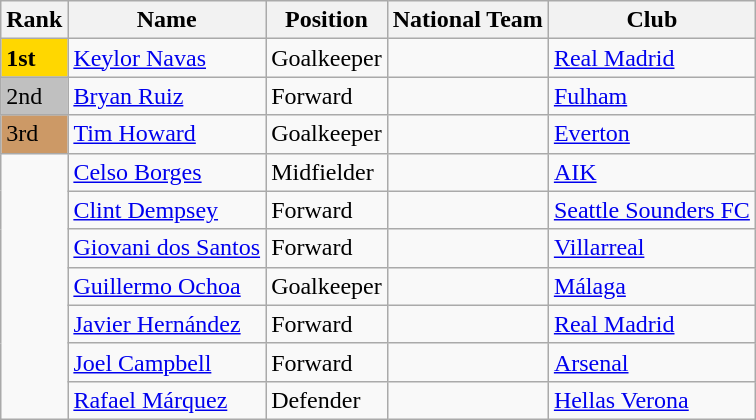<table class="wikitable">
<tr>
<th>Rank</th>
<th>Name</th>
<th>Position</th>
<th>National Team</th>
<th>Club</th>
</tr>
<tr>
<td scope=col style="background-color: gold"><strong>1st</strong></td>
<td><a href='#'>Keylor Navas</a></td>
<td>Goalkeeper</td>
<td></td>
<td> <a href='#'>Real Madrid</a></td>
</tr>
<tr>
<td scope=col style="background-color: silver">2nd</td>
<td><a href='#'>Bryan Ruiz</a></td>
<td>Forward</td>
<td></td>
<td> <a href='#'>Fulham</a></td>
</tr>
<tr>
<td scope=col style="background-color: #cc9966">3rd</td>
<td><a href='#'>Tim Howard</a></td>
<td>Goalkeeper</td>
<td></td>
<td> <a href='#'>Everton</a></td>
</tr>
<tr>
<td rowspan="7"></td>
<td><a href='#'>Celso Borges</a></td>
<td>Midfielder</td>
<td></td>
<td> <a href='#'>AIK</a></td>
</tr>
<tr>
<td><a href='#'>Clint Dempsey</a></td>
<td>Forward</td>
<td></td>
<td> <a href='#'>Seattle Sounders FC</a></td>
</tr>
<tr>
<td><a href='#'>Giovani dos Santos</a></td>
<td>Forward</td>
<td></td>
<td> <a href='#'>Villarreal</a></td>
</tr>
<tr>
<td><a href='#'>Guillermo Ochoa</a></td>
<td>Goalkeeper</td>
<td></td>
<td> <a href='#'>Málaga</a></td>
</tr>
<tr>
<td><a href='#'>Javier Hernández</a></td>
<td>Forward</td>
<td></td>
<td> <a href='#'>Real Madrid</a></td>
</tr>
<tr>
<td><a href='#'>Joel Campbell</a></td>
<td>Forward</td>
<td></td>
<td> <a href='#'>Arsenal</a></td>
</tr>
<tr>
<td><a href='#'>Rafael Márquez</a></td>
<td>Defender</td>
<td></td>
<td> <a href='#'>Hellas Verona</a></td>
</tr>
</table>
